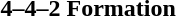<table style="float:center; width:200px; border:0;">
<tr>
<td><br><strong>4–4–2 Formation</strong>
<div>












</div></td>
</tr>
</table>
